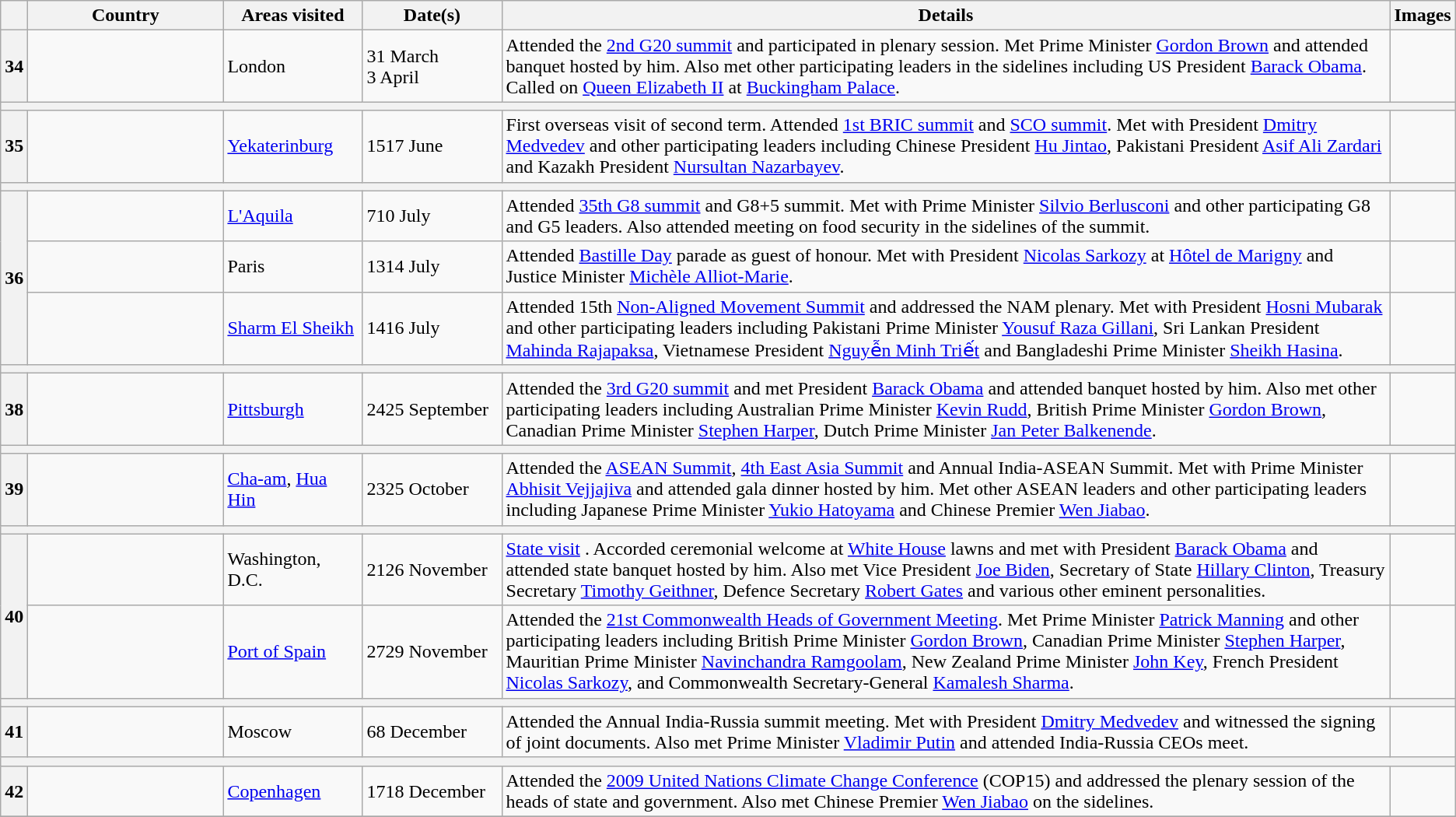<table class="wikitable outercollapse sortable">
<tr>
<th></th>
<th style="width:10em">Country</th>
<th style="width:7em">Areas visited</th>
<th style="width:7em">Date(s)</th>
<th class="unsortable">Details</th>
<th class="unsortable">Images</th>
</tr>
<tr>
<th>34</th>
<td></td>
<td>London</td>
<td>31 March<br>3 April</td>
<td>Attended the <a href='#'>2nd G20 summit</a> and participated in plenary session. Met Prime Minister <a href='#'>Gordon Brown</a> and attended banquet hosted by him. Also met other participating leaders in the sidelines including US President <a href='#'>Barack Obama</a>. Called on <a href='#'>Queen Elizabeth II</a> at <a href='#'>Buckingham Palace</a>.</td>
<td></td>
</tr>
<tr>
<th colspan="6"></th>
</tr>
<tr>
<th>35</th>
<td></td>
<td><a href='#'>Yekaterinburg</a></td>
<td>1517 June</td>
<td>First overseas visit of second term. Attended <a href='#'>1st BRIC summit</a> and <a href='#'>SCO summit</a>. Met with President <a href='#'>Dmitry Medvedev</a> and other participating leaders including Chinese President <a href='#'>Hu Jintao</a>, Pakistani President <a href='#'>Asif Ali Zardari</a> and Kazakh President <a href='#'>Nursultan Nazarbayev</a>.</td>
<td></td>
</tr>
<tr>
<th colspan="6"></th>
</tr>
<tr>
<th rowspan="3">36</th>
<td></td>
<td><a href='#'>L'Aquila</a></td>
<td>710 July</td>
<td>Attended <a href='#'>35th G8 summit</a> and G8+5 summit. Met with Prime Minister <a href='#'>Silvio Berlusconi</a> and other participating G8 and G5 leaders. Also attended meeting on food security in the sidelines of the summit.</td>
<td></td>
</tr>
<tr>
<td></td>
<td>Paris</td>
<td>1314 July</td>
<td>Attended <a href='#'>Bastille Day</a> parade as guest of honour. Met with President <a href='#'>Nicolas Sarkozy</a> at <a href='#'>Hôtel de Marigny</a> and Justice Minister <a href='#'>Michèle Alliot-Marie</a>.</td>
<td></td>
</tr>
<tr>
<td></td>
<td><a href='#'>Sharm El Sheikh</a></td>
<td>1416 July</td>
<td>Attended 15th <a href='#'>Non-Aligned Movement Summit</a> and addressed the NAM plenary. Met with President <a href='#'>Hosni Mubarak</a> and other participating leaders including Pakistani Prime Minister <a href='#'>Yousuf Raza Gillani</a>, Sri Lankan President <a href='#'>Mahinda Rajapaksa</a>, Vietnamese President <a href='#'>Nguyễn Minh Triết</a> and Bangladeshi Prime Minister <a href='#'>Sheikh Hasina</a>.</td>
<td></td>
</tr>
<tr>
<th colspan="6"></th>
</tr>
<tr>
<th>38</th>
<td></td>
<td><a href='#'>Pittsburgh</a></td>
<td>2425 September</td>
<td>Attended the <a href='#'>3rd G20 summit</a> and met President <a href='#'>Barack Obama</a> and attended banquet hosted by him. Also met other participating leaders including Australian Prime Minister <a href='#'>Kevin Rudd</a>, British Prime Minister <a href='#'>Gordon Brown</a>, Canadian Prime Minister <a href='#'>Stephen Harper</a>, Dutch Prime Minister <a href='#'>Jan Peter Balkenende</a>.</td>
<td></td>
</tr>
<tr>
<th colspan="6"></th>
</tr>
<tr>
<th>39</th>
<td></td>
<td><a href='#'>Cha-am</a>, <a href='#'>Hua Hin</a></td>
<td>2325 October</td>
<td>Attended the <a href='#'>ASEAN Summit</a>, <a href='#'>4th East Asia Summit</a> and Annual India-ASEAN Summit. Met with Prime Minister <a href='#'>Abhisit Vejjajiva</a> and attended gala dinner hosted by him. Met other ASEAN leaders and other participating leaders including Japanese Prime Minister <a href='#'>Yukio Hatoyama</a> and Chinese Premier <a href='#'>Wen Jiabao</a>.</td>
<td></td>
</tr>
<tr>
<th colspan="6"></th>
</tr>
<tr>
<th rowspan="2">40</th>
<td></td>
<td>Washington, D.C.</td>
<td>2126 November</td>
<td><a href='#'>State visit</a> . Accorded ceremonial welcome at <a href='#'>White House</a> lawns and met with President <a href='#'>Barack Obama</a> and attended state banquet hosted by him. Also met Vice President <a href='#'>Joe Biden</a>, Secretary of State <a href='#'>Hillary Clinton</a>, Treasury Secretary <a href='#'>Timothy Geithner</a>, Defence Secretary <a href='#'>Robert Gates</a> and various other eminent personalities.</td>
<td></td>
</tr>
<tr>
<td></td>
<td><a href='#'>Port of Spain</a></td>
<td>2729 November</td>
<td>Attended the <a href='#'>21st Commonwealth Heads of Government Meeting</a>. Met Prime Minister <a href='#'>Patrick Manning</a> and other participating leaders including British Prime Minister <a href='#'>Gordon Brown</a>, Canadian Prime Minister <a href='#'>Stephen Harper</a>, Mauritian Prime Minister <a href='#'>Navinchandra Ramgoolam</a>, New Zealand Prime Minister <a href='#'>John Key</a>, French President <a href='#'>Nicolas Sarkozy</a>, and Commonwealth Secretary-General <a href='#'>Kamalesh Sharma</a>.</td>
<td></td>
</tr>
<tr>
<th colspan="6"></th>
</tr>
<tr>
<th>41</th>
<td></td>
<td>Moscow</td>
<td>68 December</td>
<td>Attended the Annual India-Russia summit meeting. Met with President <a href='#'>Dmitry Medvedev</a> and witnessed the signing of joint documents. Also met Prime Minister <a href='#'>Vladimir Putin</a> and attended India-Russia CEOs meet.</td>
<td></td>
</tr>
<tr>
<th colspan="6"></th>
</tr>
<tr>
<th>42</th>
<td></td>
<td><a href='#'>Copenhagen</a></td>
<td>1718 December</td>
<td>Attended the <a href='#'>2009 United Nations Climate Change Conference</a> (COP15) and addressed the plenary session of the heads of state and government. Also met Chinese Premier <a href='#'>Wen Jiabao</a> on the sidelines.</td>
<td></td>
</tr>
<tr>
</tr>
</table>
